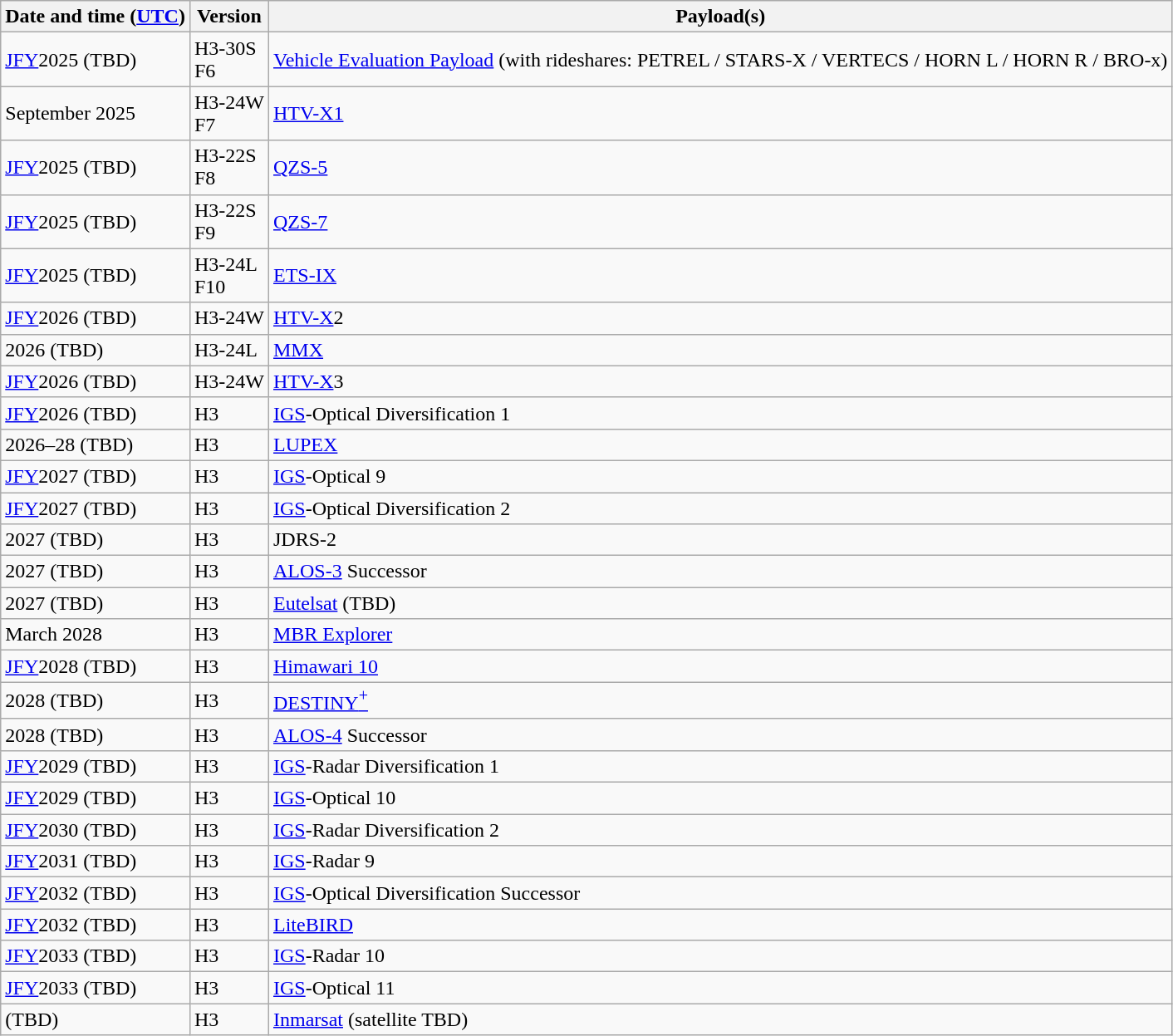<table class="wikitable">
<tr>
<th>Date and time (<a href='#'>UTC</a>)</th>
<th>Version</th>
<th>Payload(s)</th>
</tr>
<tr>
<td><a href='#'>JFY</a>2025 (TBD)</td>
<td>H3-30S<br>F6</td>
<td><a href='#'>Vehicle Evaluation Payload</a> (with rideshares: PETREL / STARS-X / VERTECS / HORN L / HORN R / BRO-x)</td>
</tr>
<tr>
<td>September 2025</td>
<td>H3-24W<br>F7</td>
<td><a href='#'>HTV-X1</a></td>
</tr>
<tr>
<td><a href='#'>JFY</a>2025 (TBD)</td>
<td>H3-22S<br>F8</td>
<td><a href='#'>QZS-5</a></td>
</tr>
<tr>
<td><a href='#'>JFY</a>2025 (TBD)</td>
<td>H3-22S<br>F9</td>
<td><a href='#'>QZS-7</a></td>
</tr>
<tr>
<td><a href='#'>JFY</a>2025 (TBD)</td>
<td>H3-24L<br>F10</td>
<td><a href='#'>ETS-IX</a></td>
</tr>
<tr>
<td><a href='#'>JFY</a>2026 (TBD)</td>
<td>H3-24W</td>
<td><a href='#'>HTV-X</a>2</td>
</tr>
<tr>
<td>2026 (TBD)</td>
<td>H3-24L</td>
<td><a href='#'>MMX</a></td>
</tr>
<tr>
<td><a href='#'>JFY</a>2026 (TBD)</td>
<td>H3-24W</td>
<td><a href='#'>HTV-X</a>3</td>
</tr>
<tr>
<td><a href='#'>JFY</a>2026 (TBD)</td>
<td>H3</td>
<td><a href='#'>IGS</a>-Optical Diversification 1</td>
</tr>
<tr>
<td>2026–28 (TBD)</td>
<td>H3</td>
<td><a href='#'>LUPEX</a></td>
</tr>
<tr>
<td><a href='#'>JFY</a>2027 (TBD)</td>
<td>H3</td>
<td><a href='#'>IGS</a>-Optical 9</td>
</tr>
<tr>
<td><a href='#'>JFY</a>2027 (TBD)</td>
<td>H3</td>
<td><a href='#'>IGS</a>-Optical Diversification 2</td>
</tr>
<tr>
<td>2027 (TBD)</td>
<td>H3</td>
<td>JDRS-2</td>
</tr>
<tr>
<td>2027 (TBD)</td>
<td>H3</td>
<td><a href='#'>ALOS-3</a> Successor</td>
</tr>
<tr>
<td>2027 (TBD)</td>
<td>H3</td>
<td><a href='#'>Eutelsat</a> (TBD)</td>
</tr>
<tr>
<td>March 2028</td>
<td>H3</td>
<td><a href='#'>MBR Explorer</a></td>
</tr>
<tr>
<td><a href='#'>JFY</a>2028 (TBD)</td>
<td>H3</td>
<td><a href='#'>Himawari 10</a></td>
</tr>
<tr>
<td>2028 (TBD)</td>
<td>H3</td>
<td><a href='#'>DESTINY<sup>+</sup></a></td>
</tr>
<tr>
<td>2028 (TBD)</td>
<td>H3</td>
<td><a href='#'>ALOS-4</a> Successor</td>
</tr>
<tr>
<td><a href='#'>JFY</a>2029 (TBD)</td>
<td>H3</td>
<td><a href='#'>IGS</a>-Radar Diversification 1</td>
</tr>
<tr>
<td><a href='#'>JFY</a>2029 (TBD)</td>
<td>H3</td>
<td><a href='#'>IGS</a>-Optical 10</td>
</tr>
<tr>
<td><a href='#'>JFY</a>2030 (TBD)</td>
<td>H3</td>
<td><a href='#'>IGS</a>-Radar Diversification 2</td>
</tr>
<tr>
<td><a href='#'>JFY</a>2031 (TBD)</td>
<td>H3</td>
<td><a href='#'>IGS</a>-Radar 9</td>
</tr>
<tr>
<td><a href='#'>JFY</a>2032 (TBD)</td>
<td>H3</td>
<td><a href='#'>IGS</a>-Optical Diversification Successor</td>
</tr>
<tr>
<td><a href='#'>JFY</a>2032 (TBD)</td>
<td>H3</td>
<td><a href='#'>LiteBIRD</a></td>
</tr>
<tr>
<td><a href='#'>JFY</a>2033 (TBD)</td>
<td>H3</td>
<td><a href='#'>IGS</a>-Radar 10</td>
</tr>
<tr>
<td><a href='#'>JFY</a>2033 (TBD)</td>
<td>H3</td>
<td><a href='#'>IGS</a>-Optical 11</td>
</tr>
<tr>
<td>(TBD)</td>
<td>H3</td>
<td><a href='#'>Inmarsat</a> (satellite TBD)</td>
</tr>
</table>
